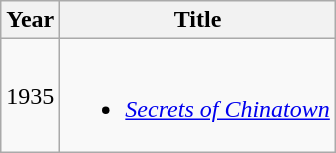<table class="wikitable sortable">
<tr>
<th>Year</th>
<th>Title</th>
</tr>
<tr>
<td>1935</td>
<td><br><ul><li><em><a href='#'>Secrets of Chinatown</a></em></li></ul></td>
</tr>
</table>
